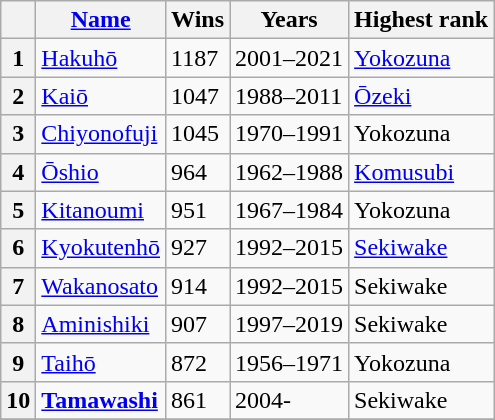<table class="wikitable">
<tr>
<th></th>
<th><a href='#'>Name</a></th>
<th>Wins</th>
<th>Years</th>
<th>Highest rank</th>
</tr>
<tr>
<th>1</th>
<td><a href='#'>Hakuhō</a></td>
<td>1187</td>
<td>2001–2021</td>
<td><a href='#'>Yokozuna</a></td>
</tr>
<tr>
<th>2</th>
<td><a href='#'>Kaiō</a></td>
<td>1047</td>
<td>1988–2011</td>
<td><a href='#'>Ōzeki</a></td>
</tr>
<tr>
<th>3</th>
<td><a href='#'>Chiyonofuji</a></td>
<td>1045</td>
<td>1970–1991</td>
<td>Yokozuna</td>
</tr>
<tr>
<th>4</th>
<td><a href='#'>Ōshio</a></td>
<td>964</td>
<td>1962–1988</td>
<td><a href='#'>Komusubi</a></td>
</tr>
<tr>
<th>5</th>
<td><a href='#'>Kitanoumi</a></td>
<td>951</td>
<td>1967–1984</td>
<td>Yokozuna</td>
</tr>
<tr>
<th>6</th>
<td><a href='#'>Kyokutenhō</a></td>
<td>927</td>
<td>1992–2015</td>
<td><a href='#'>Sekiwake</a></td>
</tr>
<tr>
<th>7</th>
<td><a href='#'>Wakanosato</a></td>
<td>914</td>
<td>1992–2015</td>
<td>Sekiwake</td>
</tr>
<tr>
<th>8</th>
<td><a href='#'>Aminishiki</a></td>
<td>907</td>
<td>1997–2019</td>
<td>Sekiwake</td>
</tr>
<tr>
<th>9</th>
<td><a href='#'>Taihō</a></td>
<td>872</td>
<td>1956–1971</td>
<td>Yokozuna</td>
</tr>
<tr>
<th>10</th>
<td><strong><a href='#'>Tamawashi</a></strong></td>
<td>861</td>
<td>2004-</td>
<td>Sekiwake</td>
</tr>
<tr>
</tr>
</table>
